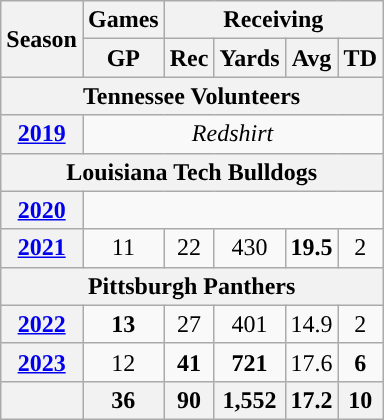<table class="wikitable" style="text-align:center;">
<tr>
<th rowspan="2">Season</th>
<th>Games</th>
<th colspan="4">Receiving</th>
</tr>
<tr>
<th>GP</th>
<th>Rec</th>
<th>Yards</th>
<th>Avg</th>
<th>TD</th>
</tr>
<tr>
<th colspan="6">Tennessee Volunteers</th>
</tr>
<tr>
<th><a href='#'>2019</a></th>
<td colspan="5"><em>Redshirt </em></td>
</tr>
<tr>
<th colspan="6">Louisiana Tech Bulldogs</th>
</tr>
<tr>
<th><a href='#'>2020</a></th>
<td colspan="5"></td>
</tr>
<tr>
<th><a href='#'>2021</a></th>
<td>11</td>
<td>22</td>
<td>430</td>
<td><strong>19.5</strong></td>
<td>2</td>
</tr>
<tr>
<th colspan="6">Pittsburgh Panthers</th>
</tr>
<tr>
<th><a href='#'>2022</a></th>
<td><strong>13</strong></td>
<td>27</td>
<td>401</td>
<td>14.9</td>
<td>2</td>
</tr>
<tr>
<th><a href='#'>2023</a></th>
<td>12</td>
<td><strong>41</strong></td>
<td><strong>721</strong></td>
<td>17.6</td>
<td><strong>6</strong></td>
</tr>
<tr>
<th></th>
<th>36</th>
<th>90</th>
<th>1,552</th>
<th>17.2</th>
<th>10</th>
</tr>
</table>
